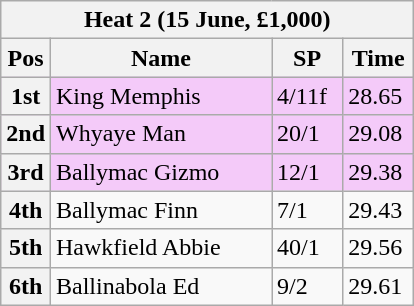<table class="wikitable">
<tr>
<th colspan="6">Heat 2 (15 June, £1,000)</th>
</tr>
<tr>
<th width=20>Pos</th>
<th width=140>Name</th>
<th width=40>SP</th>
<th width=40>Time</th>
</tr>
<tr style="background: #f4caf9;">
<th>1st</th>
<td>King Memphis</td>
<td>4/11f</td>
<td>28.65</td>
</tr>
<tr style="background: #f4caf9;">
<th>2nd</th>
<td>Whyaye Man</td>
<td>20/1</td>
<td>29.08</td>
</tr>
<tr style="background: #f4caf9;">
<th>3rd</th>
<td>Ballymac Gizmo</td>
<td>12/1</td>
<td>29.38</td>
</tr>
<tr>
<th>4th</th>
<td>Ballymac Finn</td>
<td>7/1</td>
<td>29.43</td>
</tr>
<tr>
<th>5th</th>
<td>Hawkfield Abbie</td>
<td>40/1</td>
<td>29.56</td>
</tr>
<tr>
<th>6th</th>
<td>Ballinabola Ed</td>
<td>9/2</td>
<td>29.61</td>
</tr>
</table>
